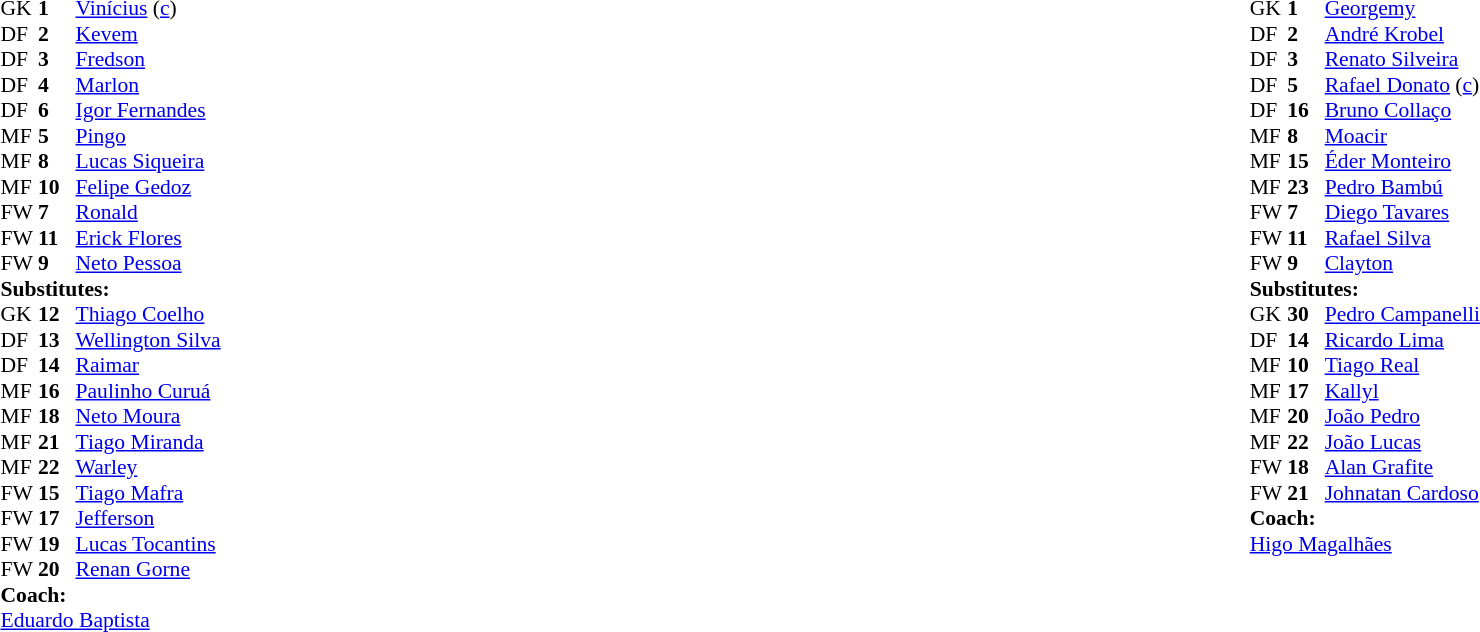<table width="100%">
<tr>
<td valign="top" width="40%"><br><table style="font-size:90%" cellspacing="0" cellpadding="0">
<tr>
<th width=25></th>
<th width=25></th>
</tr>
<tr>
<td>GK</td>
<td><strong>1</strong></td>
<td> <a href='#'>Vinícius</a> (<a href='#'>c</a>)</td>
</tr>
<tr>
<td>DF</td>
<td><strong>2</strong></td>
<td> <a href='#'>Kevem</a></td>
</tr>
<tr>
<td>DF</td>
<td><strong>3</strong></td>
<td> <a href='#'>Fredson</a></td>
</tr>
<tr>
<td>DF</td>
<td><strong>4</strong></td>
<td> <a href='#'>Marlon</a></td>
</tr>
<tr>
<td>DF</td>
<td><strong>6</strong></td>
<td> <a href='#'>Igor Fernandes</a></td>
<td></td>
<td></td>
</tr>
<tr>
<td>MF</td>
<td><strong>5</strong></td>
<td> <a href='#'>Pingo</a></td>
</tr>
<tr>
<td>MF</td>
<td><strong>8</strong></td>
<td> <a href='#'>Lucas Siqueira</a></td>
<td></td>
<td></td>
</tr>
<tr>
<td>MF</td>
<td><strong>10</strong></td>
<td> <a href='#'>Felipe Gedoz</a></td>
</tr>
<tr>
<td>FW</td>
<td><strong>7</strong></td>
<td> <a href='#'>Ronald</a></td>
<td></td>
<td></td>
</tr>
<tr>
<td>FW</td>
<td><strong>11</strong></td>
<td> <a href='#'>Erick Flores</a></td>
<td></td>
<td></td>
</tr>
<tr>
<td>FW</td>
<td><strong>9</strong></td>
<td> <a href='#'>Neto Pessoa</a></td>
</tr>
<tr>
<td colspan=3><strong>Substitutes:</strong></td>
</tr>
<tr>
<td>GK</td>
<td><strong>12</strong></td>
<td> <a href='#'>Thiago Coelho</a></td>
</tr>
<tr>
<td>DF</td>
<td><strong>13</strong></td>
<td> <a href='#'>Wellington Silva</a></td>
</tr>
<tr>
<td>DF</td>
<td><strong>14</strong></td>
<td> <a href='#'>Raimar</a></td>
<td></td>
<td></td>
</tr>
<tr>
<td>MF</td>
<td><strong>16</strong></td>
<td> <a href='#'>Paulinho Curuá</a></td>
<td></td>
<td></td>
</tr>
<tr>
<td>MF</td>
<td><strong>18</strong></td>
<td> <a href='#'>Neto Moura</a></td>
</tr>
<tr>
<td>MF</td>
<td><strong>21</strong></td>
<td> <a href='#'>Tiago Miranda</a></td>
</tr>
<tr>
<td>MF</td>
<td><strong>22</strong></td>
<td> <a href='#'>Warley</a></td>
</tr>
<tr>
<td>FW</td>
<td><strong>15</strong></td>
<td> <a href='#'>Tiago Mafra</a></td>
<td></td>
<td></td>
</tr>
<tr>
<td>FW</td>
<td><strong>17</strong></td>
<td> <a href='#'>Jefferson</a></td>
<td></td>
<td></td>
</tr>
<tr>
<td>FW</td>
<td><strong>19</strong></td>
<td> <a href='#'>Lucas Tocantins</a></td>
<td></td>
<td></td>
</tr>
<tr>
<td>FW</td>
<td><strong>20</strong></td>
<td> <a href='#'>Renan Gorne</a></td>
</tr>
<tr>
<td></td>
</tr>
<tr>
<td colspan=3><strong>Coach:</strong></td>
</tr>
<tr>
<td colspan=4> <a href='#'>Eduardo Baptista</a></td>
</tr>
</table>
</td>
<td valign="top" width="50%"><br><table style="font-size:90%;" cellspacing="0" cellpadding="0" align="center">
<tr>
<th width=25></th>
<th width=25></th>
</tr>
<tr>
<td>GK</td>
<td><strong>1</strong></td>
<td> <a href='#'>Georgemy</a></td>
</tr>
<tr>
<td>DF</td>
<td><strong>2</strong></td>
<td> <a href='#'>André Krobel</a></td>
<td></td>
<td></td>
</tr>
<tr>
<td>DF</td>
<td><strong>3</strong></td>
<td> <a href='#'>Renato Silveira</a></td>
</tr>
<tr>
<td>DF</td>
<td><strong>5</strong></td>
<td> <a href='#'>Rafael Donato</a> (<a href='#'>c</a>)</td>
</tr>
<tr>
<td>DF</td>
<td><strong>16</strong></td>
<td> <a href='#'>Bruno Collaço</a></td>
</tr>
<tr>
<td>MF</td>
<td><strong>8</strong></td>
<td> <a href='#'>Moacir</a></td>
<td></td>
<td></td>
</tr>
<tr>
<td>MF</td>
<td><strong>15</strong></td>
<td> <a href='#'>Éder Monteiro</a></td>
<td></td>
<td></td>
</tr>
<tr>
<td>MF</td>
<td><strong>23</strong></td>
<td> <a href='#'>Pedro Bambú</a></td>
<td></td>
<td></td>
</tr>
<tr>
<td>FW</td>
<td><strong>7</strong></td>
<td> <a href='#'>Diego Tavares</a></td>
</tr>
<tr>
<td>FW</td>
<td><strong>11</strong></td>
<td> <a href='#'>Rafael Silva</a></td>
<td></td>
<td></td>
</tr>
<tr>
<td>FW</td>
<td><strong>9</strong></td>
<td> <a href='#'>Clayton</a></td>
<td></td>
<td></td>
</tr>
<tr>
<td colspan=3><strong>Substitutes:</strong></td>
</tr>
<tr>
<td>GK</td>
<td><strong>30</strong></td>
<td> <a href='#'>Pedro Campanelli</a></td>
</tr>
<tr>
<td>DF</td>
<td><strong>14</strong></td>
<td> <a href='#'>Ricardo Lima</a></td>
</tr>
<tr>
<td>MF</td>
<td><strong>10</strong></td>
<td> <a href='#'>Tiago Real</a></td>
<td></td>
<td></td>
</tr>
<tr>
<td>MF</td>
<td><strong>17</strong></td>
<td> <a href='#'>Kallyl</a></td>
<td></td>
<td></td>
</tr>
<tr>
<td>MF</td>
<td><strong>20</strong></td>
<td> <a href='#'>João Pedro</a></td>
</tr>
<tr>
<td>MF</td>
<td><strong>22</strong></td>
<td> <a href='#'>João Lucas</a></td>
</tr>
<tr>
<td>FW</td>
<td><strong>18</strong></td>
<td> <a href='#'>Alan Grafite</a></td>
</tr>
<tr>
<td>FW</td>
<td><strong>21</strong></td>
<td> <a href='#'>Johnatan Cardoso</a></td>
<td></td>
<td></td>
</tr>
<tr>
<td></td>
</tr>
<tr>
<td></td>
</tr>
<tr>
<td></td>
</tr>
<tr>
<td></td>
</tr>
<tr>
<td colspan=3><strong>Coach:</strong></td>
</tr>
<tr>
<td colspan=4> <a href='#'>Higo Magalhães</a></td>
</tr>
</table>
</td>
</tr>
</table>
